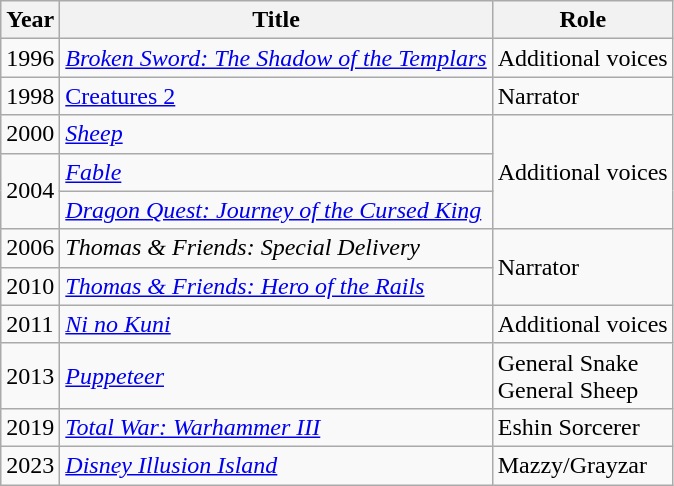<table class="wikitable">
<tr>
<th>Year</th>
<th>Title</th>
<th>Role</th>
</tr>
<tr>
<td>1996</td>
<td><em><a href='#'>Broken Sword: The Shadow of the Templars</a></em></td>
<td>Additional voices</td>
</tr>
<tr>
<td>1998</td>
<td><a href='#'>Creatures 2</a></td>
<td>Narrator</td>
</tr>
<tr>
<td>2000</td>
<td><em><a href='#'>Sheep</a></em></td>
<td rowspan="3">Additional voices</td>
</tr>
<tr>
<td Rowspan='2'>2004</td>
<td><em><a href='#'>Fable</a></em></td>
</tr>
<tr>
<td><em><a href='#'>Dragon Quest: Journey of the Cursed King</a></em></td>
</tr>
<tr>
<td>2006</td>
<td><em>Thomas & Friends: Special Delivery</em></td>
<td rowspan="2">Narrator</td>
</tr>
<tr>
<td>2010</td>
<td><em><a href='#'>Thomas & Friends: Hero of the Rails</a></em></td>
</tr>
<tr>
<td>2011</td>
<td><em><a href='#'>Ni no Kuni</a></em></td>
<td>Additional voices</td>
</tr>
<tr>
<td>2013</td>
<td><em><a href='#'>Puppeteer</a></em></td>
<td>General Snake<br>General Sheep</td>
</tr>
<tr>
<td>2019</td>
<td><em><a href='#'>Total War: Warhammer III</a></em></td>
<td>Eshin Sorcerer</td>
</tr>
<tr>
<td>2023</td>
<td><em><a href='#'>Disney Illusion Island</a></em></td>
<td>Mazzy/Grayzar</td>
</tr>
</table>
